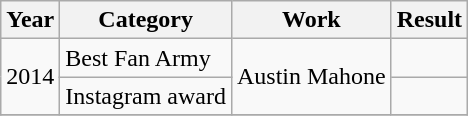<table class="wikitable">
<tr>
<th>Year</th>
<th>Category</th>
<th>Work</th>
<th>Result</th>
</tr>
<tr>
<td rowspan="2">2014</td>
<td>Best Fan Army</td>
<td rowspan="2">Austin Mahone</td>
<td></td>
</tr>
<tr>
<td>Instagram award</td>
<td></td>
</tr>
<tr>
</tr>
</table>
